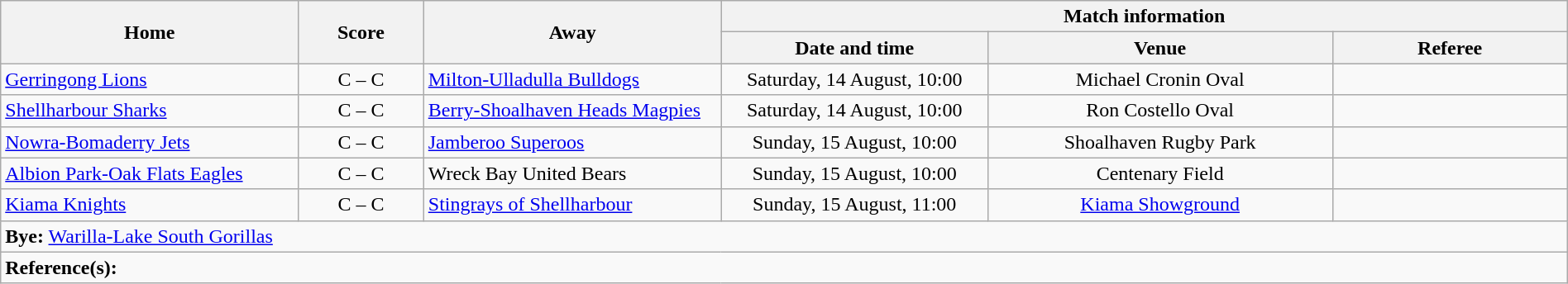<table class="wikitable" width="100% text-align:center;">
<tr>
<th rowspan="2" width="19%">Home</th>
<th rowspan="2" width="8%">Score</th>
<th rowspan="2" width="19%">Away</th>
<th colspan="3">Match information</th>
</tr>
<tr bgcolor="#CCCCCC">
<th width="17%">Date and time</th>
<th width="22%">Venue</th>
<th>Referee</th>
</tr>
<tr>
<td> <a href='#'>Gerringong Lions</a></td>
<td style="text-align:center;">C – C</td>
<td> <a href='#'>Milton-Ulladulla Bulldogs</a></td>
<td style="text-align:center;">Saturday, 14 August, 10:00</td>
<td style="text-align:center;">Michael Cronin Oval</td>
<td style="text-align:center;"></td>
</tr>
<tr>
<td> <a href='#'>Shellharbour Sharks</a></td>
<td style="text-align:center;">C – C</td>
<td> <a href='#'>Berry-Shoalhaven Heads Magpies</a></td>
<td style="text-align:center;">Saturday, 14 August, 10:00</td>
<td style="text-align:center;">Ron Costello Oval</td>
<td style="text-align:center;"></td>
</tr>
<tr>
<td> <a href='#'>Nowra-Bomaderry Jets</a></td>
<td style="text-align:center;">C – C</td>
<td> <a href='#'>Jamberoo Superoos</a></td>
<td style="text-align:center;">Sunday, 15 August, 10:00</td>
<td style="text-align:center;">Shoalhaven Rugby Park</td>
<td style="text-align:center;"></td>
</tr>
<tr>
<td> <a href='#'>Albion Park-Oak Flats Eagles</a></td>
<td style="text-align:center;">C – C</td>
<td> Wreck Bay United Bears</td>
<td style="text-align:center;">Sunday, 15 August, 10:00</td>
<td style="text-align:center;">Centenary Field</td>
<td style="text-align:center;"></td>
</tr>
<tr>
<td> <a href='#'>Kiama Knights</a></td>
<td style="text-align:center;">C – C</td>
<td> <a href='#'>Stingrays of Shellharbour</a></td>
<td style="text-align:center;">Sunday, 15 August, 11:00</td>
<td style="text-align:center;"><a href='#'>Kiama Showground</a></td>
<td style="text-align:center;"></td>
</tr>
<tr>
<td colspan="6"><strong>Bye:</strong>  <a href='#'>Warilla-Lake South Gorillas</a></td>
</tr>
<tr>
<td colspan="6"><strong>Reference(s):</strong></td>
</tr>
</table>
